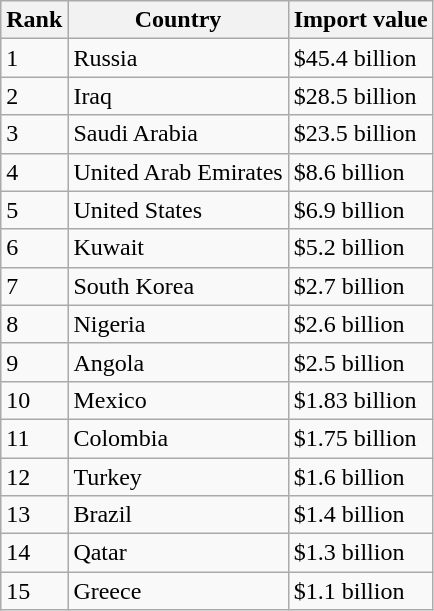<table class="wikitable">
<tr>
<th>Rank</th>
<th>Country</th>
<th>Import value</th>
</tr>
<tr>
<td>1</td>
<td>Russia</td>
<td>$45.4 billion</td>
</tr>
<tr>
<td>2</td>
<td>Iraq</td>
<td>$28.5 billion</td>
</tr>
<tr>
<td>3</td>
<td>Saudi Arabia</td>
<td>$23.5 billion</td>
</tr>
<tr>
<td>4</td>
<td>United Arab Emirates</td>
<td>$8.6 billion</td>
</tr>
<tr>
<td>5</td>
<td>United States</td>
<td>$6.9 billion</td>
</tr>
<tr>
<td>6</td>
<td>Kuwait</td>
<td>$5.2 billion</td>
</tr>
<tr>
<td>7</td>
<td>South Korea</td>
<td>$2.7 billion</td>
</tr>
<tr>
<td>8</td>
<td>Nigeria</td>
<td>$2.6 billion</td>
</tr>
<tr>
<td>9</td>
<td>Angola</td>
<td>$2.5 billion</td>
</tr>
<tr>
<td>10</td>
<td>Mexico</td>
<td>$1.83 billion</td>
</tr>
<tr>
<td>11</td>
<td>Colombia</td>
<td>$1.75 billion</td>
</tr>
<tr>
<td>12</td>
<td>Turkey</td>
<td>$1.6 billion</td>
</tr>
<tr>
<td>13</td>
<td>Brazil</td>
<td>$1.4 billion</td>
</tr>
<tr>
<td>14</td>
<td>Qatar</td>
<td>$1.3 billion</td>
</tr>
<tr>
<td>15</td>
<td>Greece</td>
<td>$1.1 billion</td>
</tr>
</table>
